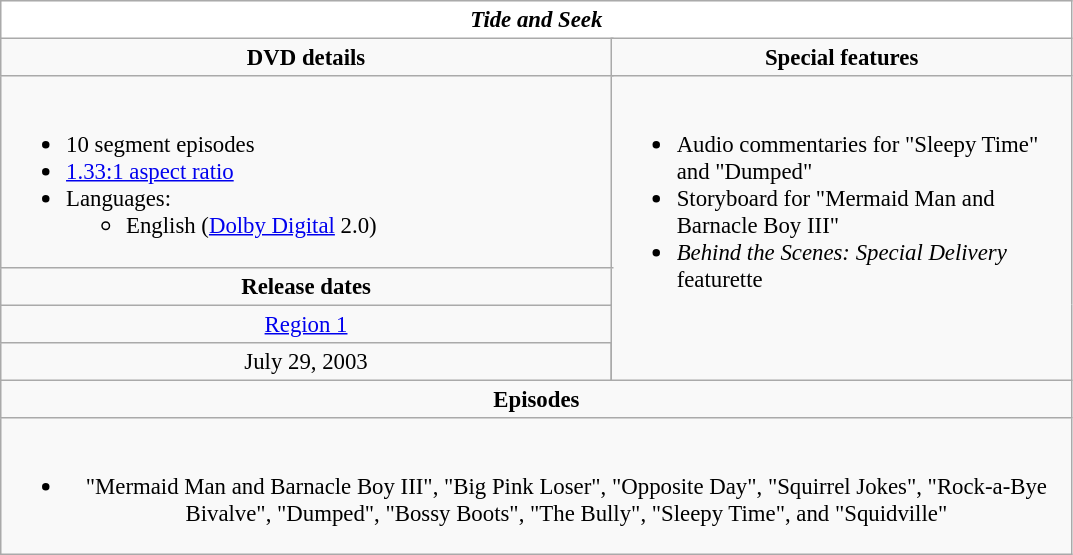<table class="wikitable" style="font-size: 95%;">
<tr style="background:#FFF; color:#000;">
<td colspan="4" align="center"><strong><em>Tide and Seek</em></strong></td>
</tr>
<tr valign="top">
<td style="text-align:center; width:400px;" colspan="3"><strong>DVD details</strong></td>
<td style="width:300px; text-align:center;"><strong>Special features</strong></td>
</tr>
<tr valign="top">
<td colspan="3" style="text-align:left; width:400px;"><br><ul><li>10 segment episodes</li><li><a href='#'>1.33:1 aspect ratio</a></li><li>Languages:<ul><li>English (<a href='#'>Dolby Digital</a> 2.0)</li></ul></li></ul></td>
<td rowspan="4" style="text-align:left; width:300px;"><br><ul><li>Audio commentaries for "Sleepy Time" and "Dumped"</li><li>Storyboard for "Mermaid Man and Barnacle Boy III"</li><li><em>Behind the Scenes: Special Delivery</em> featurette</li></ul></td>
</tr>
<tr>
<td colspan="3" style="text-align:center;"><strong>Release dates</strong></td>
</tr>
<tr>
<td colspan="3" style="text-align:center;"><a href='#'>Region 1</a></td>
</tr>
<tr style="text-align:center;">
<td>July 29, 2003</td>
</tr>
<tr>
<td style="text-align:center; width:400px;" colspan="4"><strong>Episodes</strong></td>
</tr>
<tr>
<td style="text-align:center; width:400px;" colspan="4"><br><ul><li>"Mermaid Man and Barnacle Boy III", "Big Pink Loser", "Opposite Day", "Squirrel Jokes", "Rock-a-Bye Bivalve", "Dumped", "Bossy Boots", "The Bully", "Sleepy Time", and "Squidville"</li></ul></td>
</tr>
</table>
